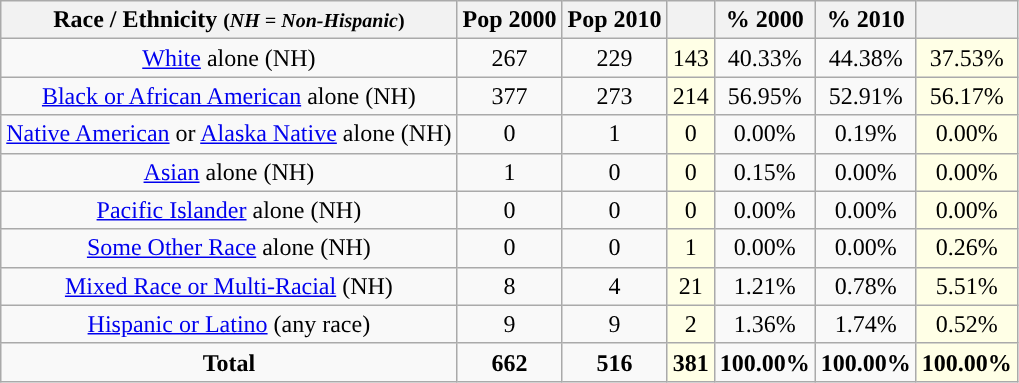<table class="wikitable" style="text-align:center;">
<tr>
<th>Race / Ethnicity <small>(<em>NH = Non-Hispanic</em>)</small></th>
<th>Pop 2000</th>
<th>Pop 2010</th>
<th></th>
<th>% 2000</th>
<th>% 2010</th>
<th></th>
</tr>
<tr>
<td><a href='#'>White</a> alone (NH)</td>
<td>267</td>
<td>229</td>
<td style='background: #ffffe6;'>143</td>
<td>40.33%</td>
<td>44.38%</td>
<td style='background: #ffffe6;'>37.53%</td>
</tr>
<tr>
<td><a href='#'>Black or African American</a> alone (NH)</td>
<td>377</td>
<td>273</td>
<td style='background: #ffffe6;'>214</td>
<td>56.95%</td>
<td>52.91%</td>
<td style='background: #ffffe6;'>56.17%</td>
</tr>
<tr>
<td><a href='#'>Native American</a> or <a href='#'>Alaska Native</a> alone (NH)</td>
<td>0</td>
<td>1</td>
<td style='background: #ffffe6;'>0</td>
<td>0.00%</td>
<td>0.19%</td>
<td style='background: #ffffe6;'>0.00%</td>
</tr>
<tr>
<td><a href='#'>Asian</a> alone (NH)</td>
<td>1</td>
<td>0</td>
<td style='background: #ffffe6;'>0</td>
<td>0.15%</td>
<td>0.00%</td>
<td style='background: #ffffe6;'>0.00%</td>
</tr>
<tr>
<td><a href='#'>Pacific Islander</a> alone (NH)</td>
<td>0</td>
<td>0</td>
<td style='background: #ffffe6;'>0</td>
<td>0.00%</td>
<td>0.00%</td>
<td style='background: #ffffe6;'>0.00%</td>
</tr>
<tr>
<td><a href='#'>Some Other Race</a> alone (NH)</td>
<td>0</td>
<td>0</td>
<td style='background: #ffffe6;'>1</td>
<td>0.00%</td>
<td>0.00%</td>
<td style='background: #ffffe6;'>0.26%</td>
</tr>
<tr>
<td><a href='#'>Mixed Race or Multi-Racial</a> (NH)</td>
<td>8</td>
<td>4</td>
<td style='background: #ffffe6;'>21</td>
<td>1.21%</td>
<td>0.78%</td>
<td style='background: #ffffe6;'>5.51%</td>
</tr>
<tr>
<td><a href='#'>Hispanic or Latino</a> (any race)</td>
<td>9</td>
<td>9</td>
<td style='background: #ffffe6;'>2</td>
<td>1.36%</td>
<td>1.74%</td>
<td style='background: #ffffe6;'>0.52%</td>
</tr>
<tr>
<td><strong>Total</strong></td>
<td><strong>662</strong></td>
<td><strong>516</strong></td>
<td style='background: #ffffe6;'><strong>381</strong></td>
<td><strong>100.00%</strong></td>
<td><strong>100.00%</strong></td>
<td style='background: #ffffe6;'><strong>100.00%</strong></td>
</tr>
</table>
